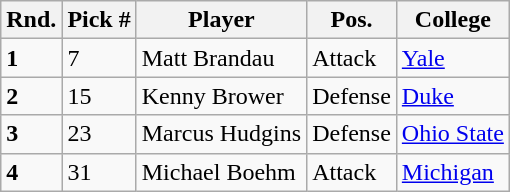<table class="wikitable">
<tr>
<th>Rnd.</th>
<th>Pick #</th>
<th>Player</th>
<th>Pos.</th>
<th>College</th>
</tr>
<tr>
<td><strong>1</strong></td>
<td>7</td>
<td>Matt Brandau</td>
<td>Attack</td>
<td><a href='#'>Yale</a></td>
</tr>
<tr>
<td><strong>2</strong></td>
<td>15</td>
<td>Kenny Brower</td>
<td>Defense</td>
<td><a href='#'>Duke</a></td>
</tr>
<tr>
<td><strong>3</strong></td>
<td>23</td>
<td>Marcus Hudgins</td>
<td>Defense</td>
<td><a href='#'>Ohio State</a></td>
</tr>
<tr>
<td><strong>4</strong></td>
<td>31</td>
<td>Michael Boehm</td>
<td>Attack</td>
<td><a href='#'>Michigan</a></td>
</tr>
</table>
